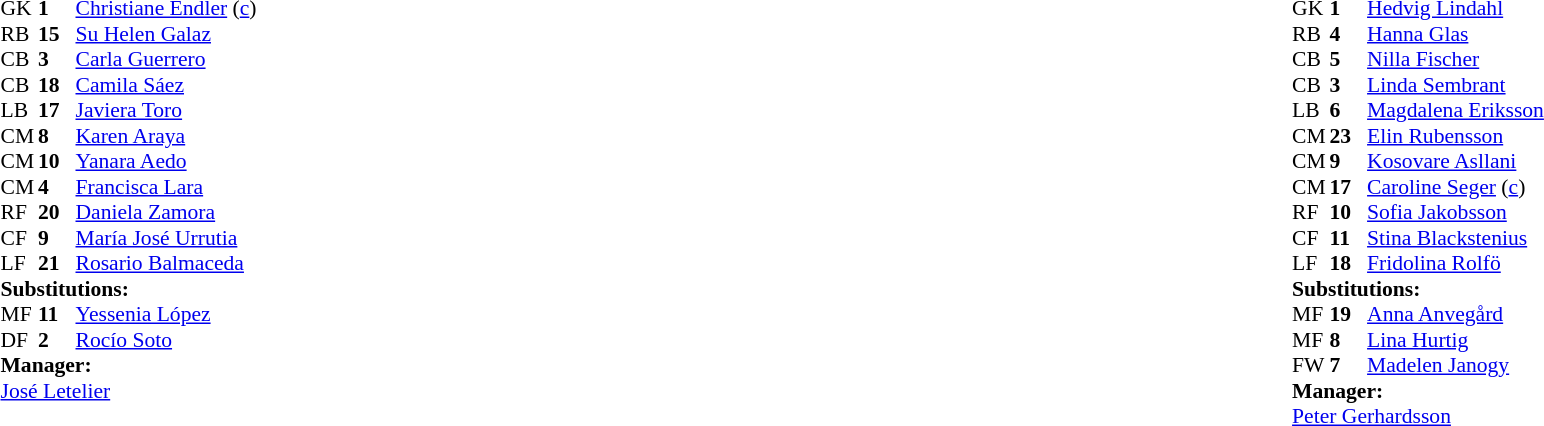<table width="100%">
<tr>
<td valign="top" width="40%"><br><table style="font-size:90%" cellspacing="0" cellpadding="0">
<tr>
<th width=25></th>
<th width=25></th>
</tr>
<tr>
<td>GK</td>
<td><strong>1</strong></td>
<td><a href='#'>Christiane Endler</a> (<a href='#'>c</a>)</td>
</tr>
<tr>
<td>RB</td>
<td><strong>15</strong></td>
<td><a href='#'>Su Helen Galaz</a></td>
</tr>
<tr>
<td>CB</td>
<td><strong>3</strong></td>
<td><a href='#'>Carla Guerrero</a></td>
<td></td>
</tr>
<tr>
<td>CB</td>
<td><strong>18</strong></td>
<td><a href='#'>Camila Sáez</a></td>
</tr>
<tr>
<td>LB</td>
<td><strong>17</strong></td>
<td><a href='#'>Javiera Toro</a></td>
</tr>
<tr>
<td>CM</td>
<td><strong>8</strong></td>
<td><a href='#'>Karen Araya</a></td>
</tr>
<tr>
<td>CM</td>
<td><strong>10</strong></td>
<td><a href='#'>Yanara Aedo</a></td>
<td></td>
<td></td>
</tr>
<tr>
<td>CM</td>
<td><strong>4</strong></td>
<td><a href='#'>Francisca Lara</a></td>
</tr>
<tr>
<td>RF</td>
<td><strong>20</strong></td>
<td><a href='#'>Daniela Zamora</a></td>
</tr>
<tr>
<td>CF</td>
<td><strong>9</strong></td>
<td><a href='#'>María José Urrutia</a></td>
<td></td>
<td></td>
</tr>
<tr>
<td>LF</td>
<td><strong>21</strong></td>
<td><a href='#'>Rosario Balmaceda</a></td>
</tr>
<tr>
<td colspan=3><strong>Substitutions:</strong></td>
</tr>
<tr>
<td>MF</td>
<td><strong>11</strong></td>
<td><a href='#'>Yessenia López</a></td>
<td></td>
<td></td>
</tr>
<tr>
<td>DF</td>
<td><strong>2</strong></td>
<td><a href='#'>Rocío Soto</a></td>
<td></td>
<td></td>
</tr>
<tr>
<td colspan=3><strong>Manager:</strong></td>
</tr>
<tr>
<td colspan=3><a href='#'>José Letelier</a></td>
</tr>
</table>
</td>
<td valign="top"></td>
<td valign="top" width="50%"><br><table style="font-size:90%; margin:auto" cellspacing="0" cellpadding="0">
<tr>
<th width=25></th>
<th width=25></th>
</tr>
<tr>
<td>GK</td>
<td><strong>1</strong></td>
<td><a href='#'>Hedvig Lindahl</a></td>
</tr>
<tr>
<td>RB</td>
<td><strong>4</strong></td>
<td><a href='#'>Hanna Glas</a></td>
</tr>
<tr>
<td>CB</td>
<td><strong>5</strong></td>
<td><a href='#'>Nilla Fischer</a></td>
</tr>
<tr>
<td>CB</td>
<td><strong>3</strong></td>
<td><a href='#'>Linda Sembrant</a></td>
</tr>
<tr>
<td>LB</td>
<td><strong>6</strong></td>
<td><a href='#'>Magdalena Eriksson</a></td>
<td></td>
</tr>
<tr>
<td>CM</td>
<td><strong>23</strong></td>
<td><a href='#'>Elin Rubensson</a></td>
<td></td>
<td></td>
</tr>
<tr>
<td>CM</td>
<td><strong>9</strong></td>
<td><a href='#'>Kosovare Asllani</a></td>
</tr>
<tr>
<td>CM</td>
<td><strong>17</strong></td>
<td><a href='#'>Caroline Seger</a> (<a href='#'>c</a>)</td>
</tr>
<tr>
<td>RF</td>
<td><strong>10</strong></td>
<td><a href='#'>Sofia Jakobsson</a></td>
</tr>
<tr>
<td>CF</td>
<td><strong>11</strong></td>
<td><a href='#'>Stina Blackstenius</a></td>
<td></td>
<td></td>
</tr>
<tr>
<td>LF</td>
<td><strong>18</strong></td>
<td><a href='#'>Fridolina Rolfö</a></td>
<td></td>
<td></td>
</tr>
<tr>
<td colspan=3><strong>Substitutions:</strong></td>
</tr>
<tr>
<td>MF</td>
<td><strong>19</strong></td>
<td><a href='#'>Anna Anvegård</a></td>
<td></td>
<td></td>
</tr>
<tr>
<td>MF</td>
<td><strong>8</strong></td>
<td><a href='#'>Lina Hurtig</a></td>
<td></td>
<td></td>
</tr>
<tr>
<td>FW</td>
<td><strong>7</strong></td>
<td><a href='#'>Madelen Janogy</a></td>
<td></td>
<td></td>
</tr>
<tr>
<td colspan=3><strong>Manager:</strong></td>
</tr>
<tr>
<td colspan=3><a href='#'>Peter Gerhardsson</a></td>
</tr>
</table>
</td>
</tr>
</table>
